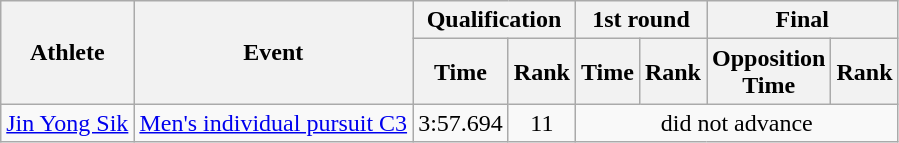<table class=wikitable>
<tr>
<th rowspan="2">Athlete</th>
<th rowspan="2">Event</th>
<th colspan="2">Qualification</th>
<th colspan="2">1st round</th>
<th colspan="2">Final</th>
</tr>
<tr>
<th>Time</th>
<th>Rank</th>
<th>Time</th>
<th>Rank</th>
<th>Opposition<br>Time</th>
<th>Rank</th>
</tr>
<tr>
<td><a href='#'>Jin Yong Sik</a></td>
<td><a href='#'>Men's individual pursuit C3</a></td>
<td align="center">3:57.694</td>
<td align="center">11</td>
<td align="center" colspan=4>did not advance</td>
</tr>
</table>
